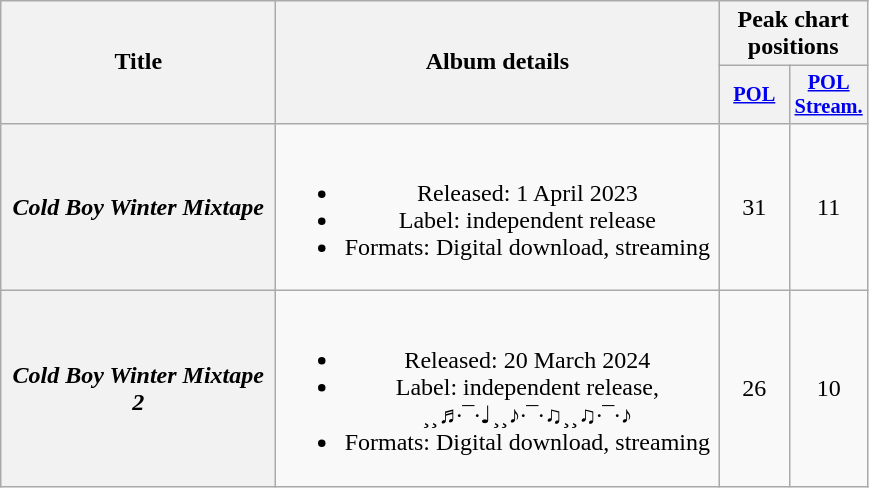<table class="wikitable plainrowheaders" style="text-align:center;">
<tr>
<th scope="col" rowspan="2" style="width:11em;">Title</th>
<th scope="col" rowspan="2" style="width:18em;">Album details</th>
<th scope="col" colspan="2">Peak chart positions</th>
</tr>
<tr>
<th scope="col" style="width:3em;font-size:85%;"><a href='#'>POL</a><br></th>
<th scope="col" style="width:3em;font-size:85%;"><a href='#'>POL<br>Stream.</a><br></th>
</tr>
<tr>
<th scope="row"><em>Cold Boy Winter Mixtape</em><br></th>
<td><br><ul><li>Released: 1 April 2023</li><li>Label: independent release</li><li>Formats: Digital download, streaming</li></ul></td>
<td>31</td>
<td>11</td>
</tr>
<tr>
<th scope="row"><em>Cold Boy Winter Mixtape 2</em></th>
<td><br><ul><li>Released: 20 March 2024</li><li>Label: independent release, ¸¸♬·¯·♩¸¸♪·¯·♫¸¸♫·¯·♪</li><li>Formats: Digital download, streaming</li></ul></td>
<td>26</td>
<td>10</td>
</tr>
</table>
